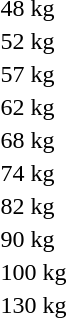<table>
<tr>
<td>48 kg</td>
<td></td>
<td></td>
<td></td>
</tr>
<tr>
<td>52 kg</td>
<td></td>
<td></td>
<td></td>
</tr>
<tr>
<td>57 kg</td>
<td></td>
<td></td>
<td></td>
</tr>
<tr>
<td>62 kg</td>
<td></td>
<td></td>
<td></td>
</tr>
<tr>
<td>68 kg</td>
<td></td>
<td></td>
<td></td>
</tr>
<tr>
<td>74 kg</td>
<td></td>
<td></td>
<td></td>
</tr>
<tr>
<td>82 kg</td>
<td></td>
<td></td>
<td></td>
</tr>
<tr>
<td>90 kg</td>
<td></td>
<td></td>
<td></td>
</tr>
<tr>
<td>100 kg</td>
<td></td>
<td></td>
<td></td>
</tr>
<tr>
<td>130 kg</td>
<td></td>
<td></td>
<td></td>
</tr>
</table>
